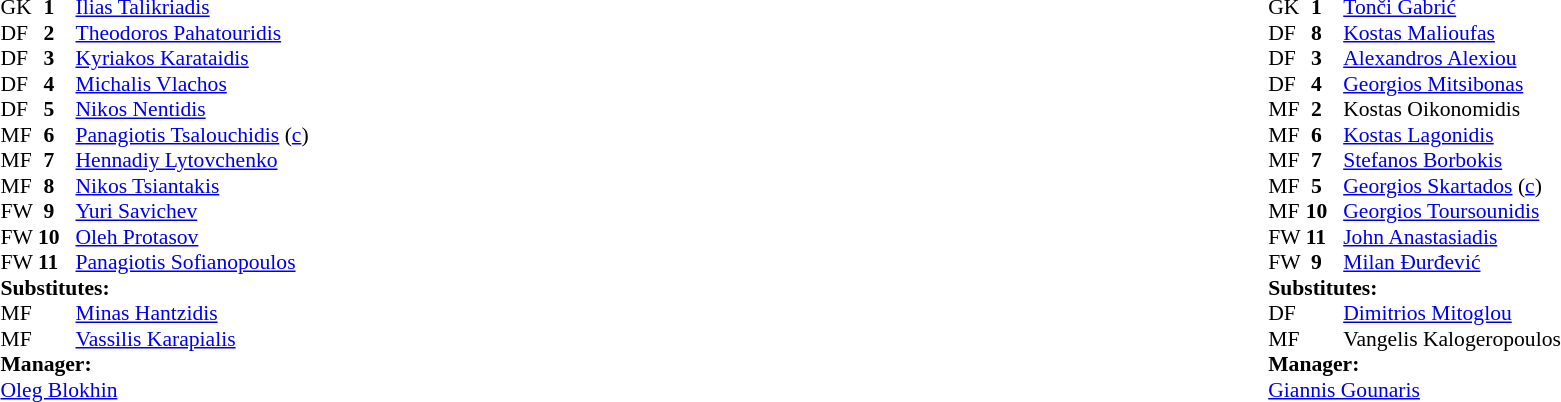<table width="100%">
<tr>
<td valign="top" width="50%"><br><table style="font-size: 90%" cellspacing="0" cellpadding="0">
<tr>
<th width="25"></th>
<th width="25"></th>
</tr>
<tr>
<td>GK</td>
<td><strong> 1</strong></td>
<td> <a href='#'>Ilias Talikriadis</a></td>
</tr>
<tr>
<td>DF</td>
<td><strong> 2</strong></td>
<td> <a href='#'>Theodoros Pahatouridis</a></td>
</tr>
<tr>
<td>DF</td>
<td><strong> 3</strong></td>
<td> <a href='#'>Kyriakos Karataidis</a></td>
</tr>
<tr>
<td>DF</td>
<td><strong> 4</strong></td>
<td> <a href='#'>Michalis Vlachos</a></td>
</tr>
<tr>
<td>DF</td>
<td><strong> 5</strong></td>
<td> <a href='#'>Nikos Nentidis</a></td>
<td></td>
<td></td>
</tr>
<tr>
<td>MF</td>
<td><strong> 6</strong></td>
<td> <a href='#'>Panagiotis Tsalouchidis</a> (<a href='#'>c</a>)</td>
</tr>
<tr>
<td>MF</td>
<td><strong> 7</strong></td>
<td> <a href='#'>Hennadiy Lytovchenko</a></td>
</tr>
<tr>
<td>MF</td>
<td><strong> 8</strong></td>
<td> <a href='#'>Nikos Tsiantakis</a></td>
<td></td>
</tr>
<tr>
<td>FW</td>
<td><strong> 9</strong></td>
<td> <a href='#'>Yuri Savichev</a></td>
<td></td>
</tr>
<tr>
<td>FW</td>
<td><strong>10</strong></td>
<td> <a href='#'>Oleh Protasov</a></td>
</tr>
<tr>
<td>FW</td>
<td><strong>11</strong></td>
<td> <a href='#'>Panagiotis Sofianopoulos</a></td>
<td></td>
<td></td>
</tr>
<tr>
<td colspan=4><strong>Substitutes:</strong></td>
</tr>
<tr>
<td>MF</td>
<td></td>
<td> <a href='#'>Minas Hantzidis</a></td>
<td></td>
<td></td>
</tr>
<tr>
<td>MF</td>
<td></td>
<td> <a href='#'>Vassilis Karapialis</a></td>
<td></td>
<td></td>
</tr>
<tr>
<td colspan=4><strong>Manager:</strong></td>
</tr>
<tr>
<td colspan="4"> <a href='#'>Oleg Blokhin</a></td>
</tr>
</table>
</td>
<td valign="top" width="50%"><br><table style="font-size: 90%" cellspacing="0" cellpadding="0" align="center">
<tr>
<th width="25"></th>
<th width="25"></th>
</tr>
<tr>
<td>GK</td>
<td><strong> 1</strong></td>
<td> <a href='#'>Tonči Gabrić</a></td>
</tr>
<tr>
<td>DF</td>
<td><strong> 8</strong></td>
<td> <a href='#'>Kostas Malioufas</a></td>
<td></td>
<td> </td>
</tr>
<tr>
<td>DF</td>
<td><strong> 3</strong></td>
<td> <a href='#'>Alexandros Alexiou</a></td>
<td></td>
</tr>
<tr>
<td>DF</td>
<td><strong> 4</strong></td>
<td> <a href='#'>Georgios Mitsibonas</a></td>
</tr>
<tr>
<td>MF</td>
<td><strong> 2</strong></td>
<td> Kostas Oikonomidis</td>
</tr>
<tr>
<td>MF</td>
<td><strong> 6</strong></td>
<td> <a href='#'>Kostas Lagonidis</a></td>
</tr>
<tr>
<td>MF</td>
<td><strong> 7</strong></td>
<td> <a href='#'>Stefanos Borbokis</a></td>
</tr>
<tr>
<td>MF</td>
<td><strong> 5</strong></td>
<td> <a href='#'>Georgios Skartados</a> (<a href='#'>c</a>)</td>
</tr>
<tr>
<td>MF</td>
<td><strong>10</strong></td>
<td> <a href='#'>Georgios Toursounidis</a></td>
</tr>
<tr>
<td>FW</td>
<td><strong>11</strong></td>
<td> <a href='#'>John Anastasiadis</a></td>
</tr>
<tr>
<td>FW</td>
<td><strong> 9</strong></td>
<td> <a href='#'>Milan Đurđević</a></td>
<td></td>
<td> </td>
</tr>
<tr>
<td colspan=4><strong>Substitutes:</strong></td>
</tr>
<tr>
<td>DF</td>
<td></td>
<td> <a href='#'>Dimitrios Mitoglou</a></td>
<td></td>
<td> </td>
</tr>
<tr>
<td>MF</td>
<td></td>
<td> Vangelis Kalogeropoulos</td>
<td></td>
<td> </td>
</tr>
<tr>
<td colspan=4><strong>Manager:</strong></td>
</tr>
<tr>
<td colspan="4"> <a href='#'>Giannis Gounaris</a></td>
</tr>
</table>
</td>
</tr>
</table>
